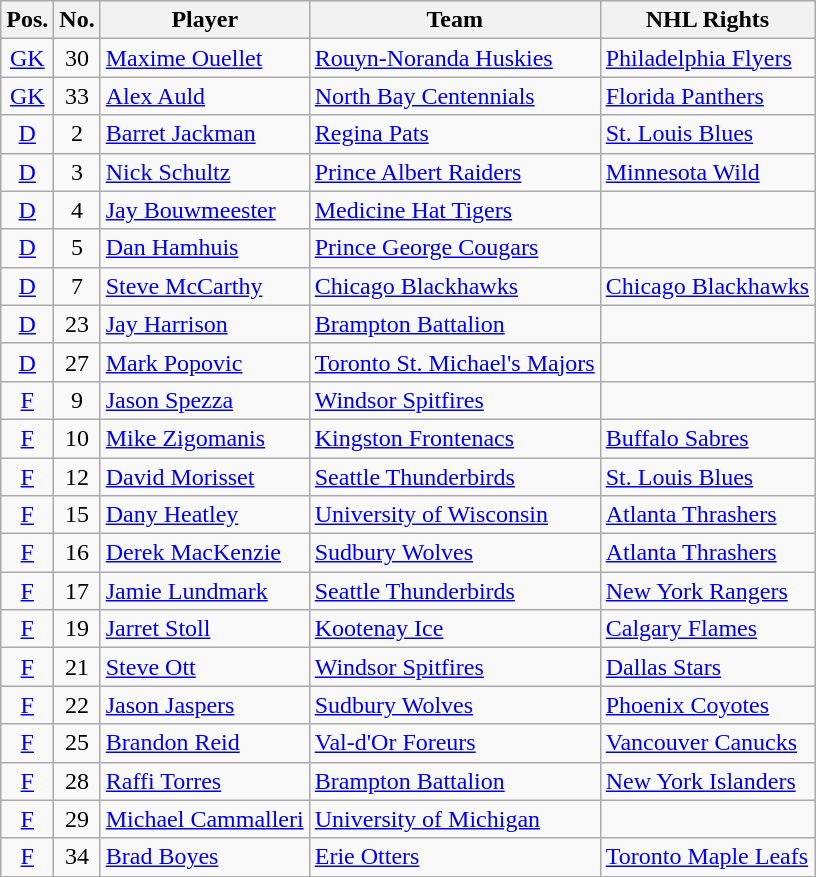<table class="wikitable sortable">
<tr>
<th>Pos.</th>
<th>No.</th>
<th>Player</th>
<th>Team</th>
<th>NHL Rights</th>
</tr>
<tr>
<td style="text-align:center;"><a href='#'>GK</a></td>
<td style="text-align:center;">30</td>
<td><a href='#'>Maxime Ouellet</a></td>
<td> <a href='#'>Rouyn-Noranda Huskies</a></td>
<td><a href='#'>Philadelphia Flyers</a></td>
</tr>
<tr>
<td style="text-align:center;"><a href='#'>GK</a></td>
<td style="text-align:center;">33</td>
<td><a href='#'>Alex Auld</a></td>
<td> <a href='#'>North Bay Centennials</a></td>
<td><a href='#'>Florida Panthers</a></td>
</tr>
<tr>
<td style="text-align:center;"><a href='#'>D</a></td>
<td style="text-align:center;">2</td>
<td><a href='#'>Barret Jackman</a></td>
<td> <a href='#'>Regina Pats</a></td>
<td><a href='#'>St. Louis Blues</a></td>
</tr>
<tr>
<td style="text-align:center;"><a href='#'>D</a></td>
<td style="text-align:center;">3</td>
<td><a href='#'>Nick Schultz</a></td>
<td> <a href='#'>Prince Albert Raiders</a></td>
<td><a href='#'>Minnesota Wild</a></td>
</tr>
<tr>
<td style="text-align:center;"><a href='#'>D</a></td>
<td style="text-align:center;">4</td>
<td><a href='#'>Jay Bouwmeester</a></td>
<td> <a href='#'>Medicine Hat Tigers</a></td>
<td></td>
</tr>
<tr>
<td style="text-align:center;"><a href='#'>D</a></td>
<td style="text-align:center;">5</td>
<td><a href='#'>Dan Hamhuis</a></td>
<td> <a href='#'>Prince George Cougars</a></td>
<td></td>
</tr>
<tr>
<td style="text-align:center;"><a href='#'>D</a></td>
<td style="text-align:center;">7</td>
<td><a href='#'>Steve McCarthy</a></td>
<td> <a href='#'>Chicago Blackhawks</a></td>
<td><a href='#'>Chicago Blackhawks</a></td>
</tr>
<tr>
<td style="text-align:center;"><a href='#'>D</a></td>
<td style="text-align:center;">23</td>
<td><a href='#'>Jay Harrison</a></td>
<td> <a href='#'>Brampton Battalion</a></td>
<td></td>
</tr>
<tr>
<td style="text-align:center;"><a href='#'>D</a></td>
<td style="text-align:center;">27</td>
<td><a href='#'>Mark Popovic</a></td>
<td> <a href='#'>Toronto St. Michael's Majors</a></td>
<td></td>
</tr>
<tr>
<td style="text-align:center;"><a href='#'>F</a></td>
<td style="text-align:center;">9</td>
<td><a href='#'>Jason Spezza</a></td>
<td> <a href='#'>Windsor Spitfires</a></td>
<td></td>
</tr>
<tr>
<td style="text-align:center;"><a href='#'>F</a></td>
<td style="text-align:center;">10</td>
<td><a href='#'>Mike Zigomanis</a></td>
<td> <a href='#'>Kingston Frontenacs</a></td>
<td><a href='#'>Buffalo Sabres</a></td>
</tr>
<tr>
<td style="text-align:center;"><a href='#'>F</a></td>
<td style="text-align:center;">12</td>
<td><a href='#'>David Morisset</a></td>
<td> <a href='#'>Seattle Thunderbirds</a></td>
<td><a href='#'>St. Louis Blues</a></td>
</tr>
<tr>
<td style="text-align:center;"><a href='#'>F</a></td>
<td style="text-align:center;">15</td>
<td><a href='#'>Dany Heatley</a></td>
<td> <a href='#'>University of Wisconsin</a></td>
<td><a href='#'>Atlanta Thrashers</a></td>
</tr>
<tr>
<td style="text-align:center;"><a href='#'>F</a></td>
<td style="text-align:center;">16</td>
<td><a href='#'>Derek MacKenzie</a></td>
<td> <a href='#'>Sudbury Wolves</a></td>
<td><a href='#'>Atlanta Thrashers</a></td>
</tr>
<tr>
<td style="text-align:center;"><a href='#'>F</a></td>
<td style="text-align:center;">17</td>
<td><a href='#'>Jamie Lundmark</a></td>
<td> <a href='#'>Seattle Thunderbirds</a></td>
<td><a href='#'>New York Rangers</a></td>
</tr>
<tr>
<td style="text-align:center;"><a href='#'>F</a></td>
<td style="text-align:center;">19</td>
<td><a href='#'>Jarret Stoll</a></td>
<td> <a href='#'>Kootenay Ice</a></td>
<td><a href='#'>Calgary Flames</a></td>
</tr>
<tr>
<td style="text-align:center;"><a href='#'>F</a></td>
<td style="text-align:center;">21</td>
<td><a href='#'>Steve Ott</a></td>
<td> <a href='#'>Windsor Spitfires</a></td>
<td><a href='#'>Dallas Stars</a></td>
</tr>
<tr>
<td style="text-align:center;"><a href='#'>F</a></td>
<td style="text-align:center;">22</td>
<td><a href='#'>Jason Jaspers</a></td>
<td> <a href='#'>Sudbury Wolves</a></td>
<td><a href='#'>Phoenix Coyotes</a></td>
</tr>
<tr>
<td style="text-align:center;"><a href='#'>F</a></td>
<td style="text-align:center;">25</td>
<td><a href='#'>Brandon Reid</a></td>
<td> <a href='#'>Val-d'Or Foreurs</a></td>
<td><a href='#'>Vancouver Canucks</a></td>
</tr>
<tr>
<td style="text-align:center;"><a href='#'>F</a></td>
<td style="text-align:center;">28</td>
<td><a href='#'>Raffi Torres</a></td>
<td> <a href='#'>Brampton Battalion</a></td>
<td><a href='#'>New York Islanders</a></td>
</tr>
<tr>
<td style="text-align:center;"><a href='#'>F</a></td>
<td style="text-align:center;">29</td>
<td><a href='#'>Michael Cammalleri</a></td>
<td> <a href='#'>University of Michigan</a></td>
<td></td>
</tr>
<tr>
<td style="text-align:center;"><a href='#'>F</a></td>
<td style="text-align:center;">34</td>
<td><a href='#'>Brad Boyes</a></td>
<td> <a href='#'>Erie Otters</a></td>
<td><a href='#'>Toronto Maple Leafs</a></td>
</tr>
<tr>
</tr>
</table>
